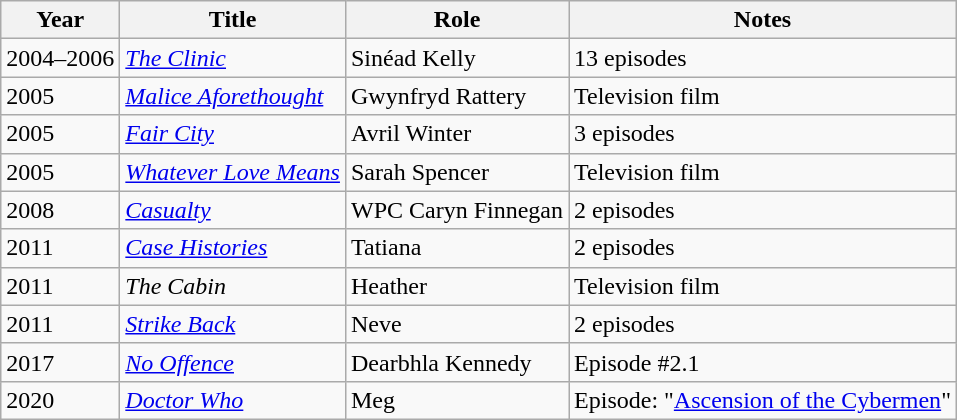<table class="wikitable sortable">
<tr>
<th>Year</th>
<th>Title</th>
<th>Role</th>
<th>Notes</th>
</tr>
<tr>
<td>2004–2006</td>
<td><a href='#'><em>The Clinic</em></a></td>
<td>Sinéad Kelly</td>
<td>13 episodes</td>
</tr>
<tr>
<td>2005</td>
<td><a href='#'><em>Malice Aforethought</em></a></td>
<td>Gwynfryd Rattery</td>
<td>Television film</td>
</tr>
<tr>
<td>2005</td>
<td><em><a href='#'>Fair City</a></em></td>
<td>Avril Winter</td>
<td>3 episodes</td>
</tr>
<tr>
<td>2005</td>
<td><em><a href='#'>Whatever Love Means</a></em></td>
<td>Sarah Spencer</td>
<td>Television film</td>
</tr>
<tr>
<td>2008</td>
<td><a href='#'><em>Casualty</em></a></td>
<td>WPC Caryn Finnegan</td>
<td>2 episodes</td>
</tr>
<tr>
<td>2011</td>
<td><a href='#'><em>Case Histories</em></a></td>
<td>Tatiana</td>
<td>2 episodes</td>
</tr>
<tr>
<td>2011</td>
<td><em>The Cabin</em></td>
<td>Heather</td>
<td>Television film</td>
</tr>
<tr>
<td>2011</td>
<td><a href='#'><em>Strike Back</em></a></td>
<td>Neve</td>
<td>2 episodes</td>
</tr>
<tr>
<td>2017</td>
<td><em><a href='#'>No Offence</a></em></td>
<td>Dearbhla Kennedy</td>
<td>Episode #2.1</td>
</tr>
<tr>
<td>2020</td>
<td><em><a href='#'>Doctor Who</a></em></td>
<td>Meg</td>
<td>Episode: "<a href='#'>Ascension of the Cybermen</a>"</td>
</tr>
</table>
